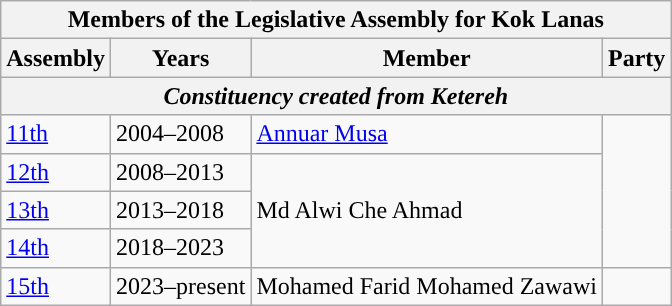<table class=wikitable>
<tr>
<th colspan=4>Members of the Legislative Assembly for Kok Lanas</th>
</tr>
<tr>
<th>Assembly</th>
<th>Years</th>
<th>Member</th>
<th>Party</th>
</tr>
<tr>
<th colspan=4 align=center><em>Constituency created from Ketereh</em></th>
</tr>
<tr>
<td><a href='#'>11th</a></td>
<td>2004–2008</td>
<td><a href='#'>Annuar Musa</a></td>
<td rowspan=4></td>
</tr>
<tr>
<td><a href='#'>12th</a></td>
<td>2008–2013</td>
<td rowspan=3>Md Alwi Che Ahmad</td>
</tr>
<tr>
<td><a href='#'>13th</a></td>
<td>2013–2018</td>
</tr>
<tr>
<td><a href='#'>14th</a></td>
<td>2018–2023</td>
</tr>
<tr>
<td><a href='#'>15th</a></td>
<td>2023–present</td>
<td>Mohamed Farid Mohamed Zawawi</td>
<td></td>
</tr>
</table>
